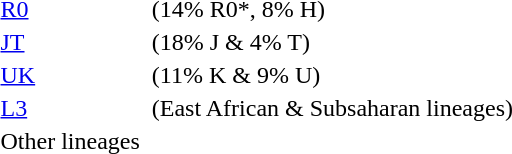<table>
<tr>
<td><a href='#'>R0</a></td>
<td></td>
<td>(14% R0*, 8% H)</td>
</tr>
<tr>
<td><a href='#'>JT</a></td>
<td></td>
<td>(18% J & 4% T)</td>
</tr>
<tr>
<td><a href='#'>UK</a></td>
<td></td>
<td>(11% K & 9% U)</td>
</tr>
<tr>
<td><a href='#'>L3</a></td>
<td></td>
<td>(East African & Subsaharan lineages)</td>
</tr>
<tr>
<td>Other lineages</td>
<td></td>
</tr>
</table>
